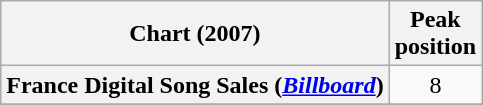<table class="wikitable plainrowheaders" style="text-align:center">
<tr>
<th scope="col">Chart (2007)</th>
<th scope="col">Peak<br>position</th>
</tr>
<tr>
<th scope="row">France Digital Song Sales (<em><a href='#'>Billboard</a></em>)</th>
<td>8</td>
</tr>
<tr>
</tr>
<tr>
</tr>
</table>
